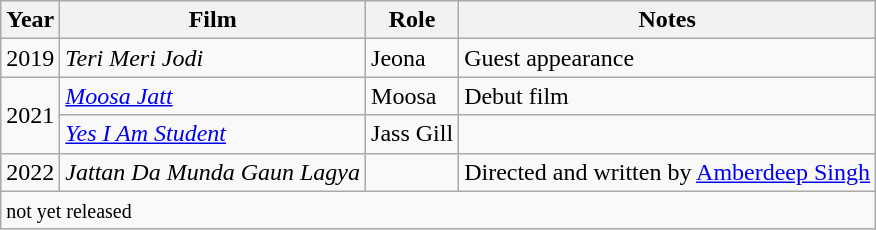<table class="wikitable sortable">
<tr>
<th>Year</th>
<th>Film</th>
<th>Role</th>
<th>Notes</th>
</tr>
<tr>
<td>2019</td>
<td><em>Teri Meri Jodi</em></td>
<td>Jeona</td>
<td>Guest appearance</td>
</tr>
<tr>
<td rowspan="2">2021</td>
<td><em><a href='#'>Moosa Jatt</a></em></td>
<td>Moosa</td>
<td>Debut film</td>
</tr>
<tr>
<td><em><a href='#'>Yes I Am Student</a></em></td>
<td>Jass Gill</td>
<td></td>
</tr>
<tr>
<td>2022</td>
<td><em>Jattan Da Munda Gaun Lagya</em></td>
<td></td>
<td>Directed and written by <a href='#'>Amberdeep Singh</a></td>
</tr>
<tr>
<td colspan="4"><small> not yet released</small></td>
</tr>
</table>
